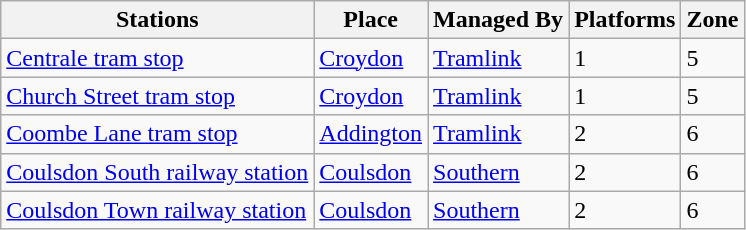<table class="wikitable">
<tr>
<th>Stations</th>
<th>Place</th>
<th>Managed By</th>
<th>Platforms</th>
<th>Zone</th>
</tr>
<tr>
<td><a href='#'>Centrale tram stop</a></td>
<td><a href='#'>Croydon</a></td>
<td><a href='#'>Tramlink</a></td>
<td>1</td>
<td>5</td>
</tr>
<tr>
<td><a href='#'>Church Street tram stop</a></td>
<td><a href='#'>Croydon</a></td>
<td><a href='#'>Tramlink</a></td>
<td>1</td>
<td>5</td>
</tr>
<tr>
<td><a href='#'>Coombe Lane tram stop</a></td>
<td><a href='#'>Addington</a></td>
<td><a href='#'>Tramlink</a></td>
<td>2</td>
<td>6</td>
</tr>
<tr>
<td><a href='#'>Coulsdon South railway station</a></td>
<td><a href='#'>Coulsdon</a></td>
<td><a href='#'>Southern</a></td>
<td>2</td>
<td>6</td>
</tr>
<tr>
<td><a href='#'>Coulsdon Town railway station</a></td>
<td><a href='#'>Coulsdon</a></td>
<td><a href='#'>Southern</a></td>
<td>2</td>
<td>6</td>
</tr>
</table>
